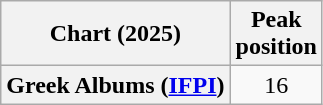<table class="wikitable sortable plainrowheaders" style="text-align:center">
<tr>
<th scope="col">Chart (2025)</th>
<th scope="col">Peak<br>position</th>
</tr>
<tr>
<th scope="row">Greek Albums (<a href='#'>IFPI</a>)</th>
<td>16</td>
</tr>
</table>
